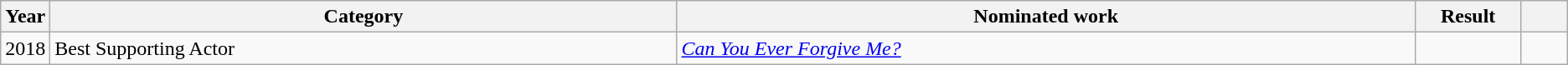<table class=wikitable>
<tr>
<th scope="col" style="width:1em;">Year</th>
<th scope="col" style="width:33em;">Category</th>
<th scope="col" style="width:39em;">Nominated work</th>
<th scope="col" style="width:5em;">Result</th>
<th scope="col" style="width:2em;"></th>
</tr>
<tr>
<td>2018</td>
<td>Best Supporting Actor</td>
<td><em><a href='#'>Can You Ever Forgive Me?</a></em></td>
<td></td>
<td style="text-align:center;"></td>
</tr>
</table>
